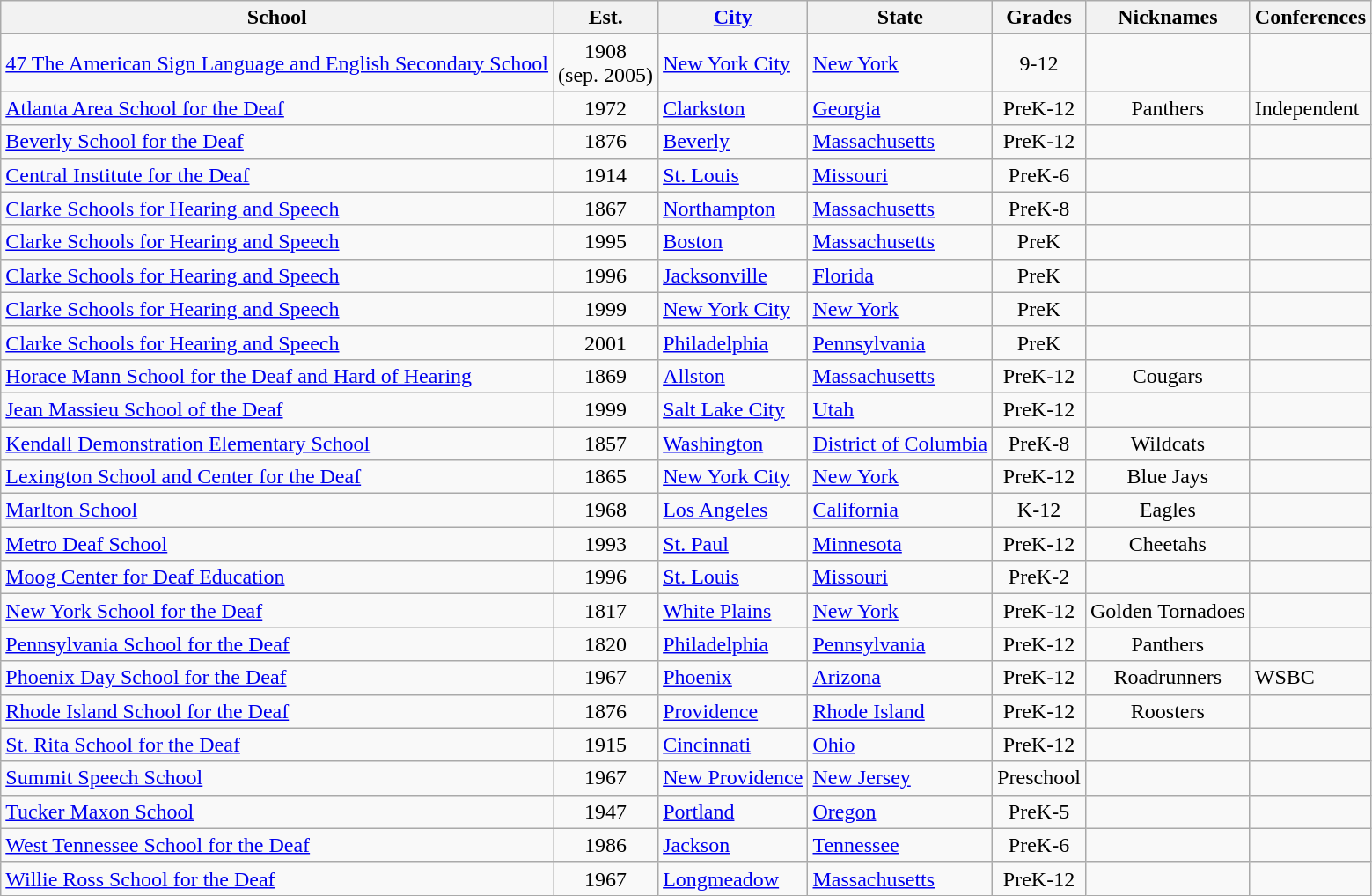<table class="wikitable sortable">
<tr>
<th>School</th>
<th>Est.</th>
<th><a href='#'>City</a></th>
<th>State</th>
<th>Grades</th>
<th>Nicknames</th>
<th>Conferences</th>
</tr>
<tr>
<td><a href='#'>47 The American Sign Language and English Secondary School</a></td>
<td align="center">1908<br>(sep. 2005)</td>
<td><a href='#'>New York City</a></td>
<td><a href='#'>New York</a></td>
<td align="center">9-12</td>
<td align="center"></td>
<td></td>
</tr>
<tr>
<td><a href='#'>Atlanta Area School for the Deaf</a></td>
<td align="center">1972</td>
<td><a href='#'>Clarkston</a></td>
<td><a href='#'>Georgia</a></td>
<td align="center">PreK-12</td>
<td align="center">Panthers</td>
<td>Independent</td>
</tr>
<tr>
<td><a href='#'>Beverly School for the Deaf</a></td>
<td align="center">1876</td>
<td><a href='#'>Beverly</a></td>
<td><a href='#'>Massachusetts</a></td>
<td align="center">PreK-12</td>
<td align="center"></td>
<td></td>
</tr>
<tr>
<td><a href='#'>Central Institute for the Deaf</a></td>
<td align="center">1914</td>
<td><a href='#'>St. Louis</a></td>
<td><a href='#'>Missouri</a></td>
<td align="center">PreK-6</td>
<td align="center"></td>
<td></td>
</tr>
<tr>
<td><a href='#'>Clarke Schools for Hearing and Speech</a></td>
<td align="center">1867</td>
<td><a href='#'>Northampton</a></td>
<td><a href='#'>Massachusetts</a></td>
<td align="center">PreK-8</td>
<td align="center"></td>
<td></td>
</tr>
<tr>
<td><a href='#'>Clarke Schools for Hearing and Speech</a></td>
<td align="center">1995</td>
<td><a href='#'>Boston</a></td>
<td><a href='#'>Massachusetts</a></td>
<td align="center">PreK</td>
<td align="center"></td>
<td></td>
</tr>
<tr>
<td><a href='#'>Clarke Schools for Hearing and Speech</a></td>
<td align="center">1996</td>
<td><a href='#'>Jacksonville</a></td>
<td><a href='#'>Florida</a></td>
<td align="center">PreK</td>
<td align="center"></td>
<td></td>
</tr>
<tr>
<td><a href='#'>Clarke Schools for Hearing and Speech</a></td>
<td align="center">1999</td>
<td><a href='#'>New York City</a></td>
<td><a href='#'>New York</a></td>
<td align="center">PreK</td>
<td align="center"></td>
<td></td>
</tr>
<tr>
<td><a href='#'>Clarke Schools for Hearing and Speech</a></td>
<td align="center">2001</td>
<td><a href='#'>Philadelphia</a></td>
<td><a href='#'>Pennsylvania</a></td>
<td align="center">PreK</td>
<td align="center"></td>
<td></td>
</tr>
<tr>
<td><a href='#'>Horace Mann School for the Deaf and Hard of Hearing</a></td>
<td align="center">1869</td>
<td><a href='#'>Allston</a></td>
<td><a href='#'>Massachusetts</a></td>
<td align="center">PreK-12</td>
<td align="center">Cougars</td>
<td></td>
</tr>
<tr>
<td><a href='#'>Jean Massieu School of the Deaf</a></td>
<td align="center">1999</td>
<td><a href='#'>Salt Lake City</a></td>
<td><a href='#'>Utah</a></td>
<td align="center">PreK-12</td>
<td align="center"></td>
<td></td>
</tr>
<tr>
<td><a href='#'>Kendall Demonstration Elementary School</a></td>
<td align="center">1857</td>
<td><a href='#'>Washington</a></td>
<td><a href='#'>District of Columbia</a></td>
<td align="center">PreK-8</td>
<td align="center">Wildcats</td>
<td></td>
</tr>
<tr>
<td><a href='#'>Lexington School and Center for the Deaf</a></td>
<td align="center">1865</td>
<td><a href='#'>New York City</a></td>
<td><a href='#'>New York</a></td>
<td align="center">PreK-12</td>
<td align="center">Blue Jays</td>
<td></td>
</tr>
<tr>
<td><a href='#'>Marlton School</a></td>
<td align="center">1968</td>
<td><a href='#'>Los Angeles</a></td>
<td><a href='#'>California</a></td>
<td align="center">K-12</td>
<td align="center">Eagles</td>
<td></td>
</tr>
<tr>
<td><a href='#'>Metro Deaf School</a></td>
<td align="center">1993</td>
<td><a href='#'>St. Paul</a></td>
<td><a href='#'>Minnesota</a></td>
<td align="center">PreK-12</td>
<td align="center">Cheetahs</td>
<td></td>
</tr>
<tr>
<td><a href='#'>Moog Center for Deaf Education</a></td>
<td align="center">1996</td>
<td><a href='#'>St. Louis</a></td>
<td><a href='#'>Missouri</a></td>
<td align="center">PreK-2</td>
<td align="center"></td>
<td></td>
</tr>
<tr>
<td><a href='#'>New York School for the Deaf</a></td>
<td align="center">1817</td>
<td><a href='#'>White Plains</a></td>
<td><a href='#'>New York</a></td>
<td align="center">PreK-12</td>
<td align="center">Golden Tornadoes</td>
<td></td>
</tr>
<tr>
<td><a href='#'>Pennsylvania School for the Deaf</a></td>
<td align="center">1820</td>
<td><a href='#'>Philadelphia</a></td>
<td><a href='#'>Pennsylvania</a></td>
<td align="center">PreK-12</td>
<td align="center">Panthers</td>
<td></td>
</tr>
<tr>
<td><a href='#'>Phoenix Day School for the Deaf</a></td>
<td align="center">1967</td>
<td><a href='#'>Phoenix</a></td>
<td><a href='#'>Arizona</a></td>
<td align="center">PreK-12</td>
<td align="center">Roadrunners</td>
<td>WSBC</td>
</tr>
<tr>
<td><a href='#'>Rhode Island School for the Deaf</a></td>
<td align="center">1876</td>
<td><a href='#'>Providence</a></td>
<td><a href='#'>Rhode Island</a></td>
<td align="center">PreK-12</td>
<td align="center">Roosters</td>
<td></td>
</tr>
<tr>
<td><a href='#'>St. Rita School for the Deaf</a></td>
<td align="center">1915</td>
<td><a href='#'>Cincinnati</a></td>
<td><a href='#'>Ohio</a></td>
<td align="center">PreK-12</td>
<td align="center"></td>
<td></td>
</tr>
<tr>
<td><a href='#'>Summit Speech School</a></td>
<td align="center">1967</td>
<td><a href='#'>New Providence</a></td>
<td><a href='#'>New Jersey</a></td>
<td align="center">Preschool</td>
<td align="center"></td>
<td></td>
</tr>
<tr>
<td><a href='#'>Tucker Maxon School</a></td>
<td align="center">1947</td>
<td><a href='#'>Portland</a></td>
<td><a href='#'>Oregon</a></td>
<td align="center">PreK-5</td>
<td align="center"></td>
<td></td>
</tr>
<tr>
<td><a href='#'>West Tennessee School for the Deaf</a></td>
<td align="center">1986</td>
<td><a href='#'>Jackson</a></td>
<td><a href='#'>Tennessee</a></td>
<td align="center">PreK-6</td>
<td align="center"></td>
<td></td>
</tr>
<tr>
<td><a href='#'>Willie Ross School for the Deaf</a></td>
<td align="center">1967</td>
<td><a href='#'>Longmeadow</a></td>
<td><a href='#'>Massachusetts</a></td>
<td align="center">PreK-12</td>
<td align="center"></td>
<td></td>
</tr>
</table>
